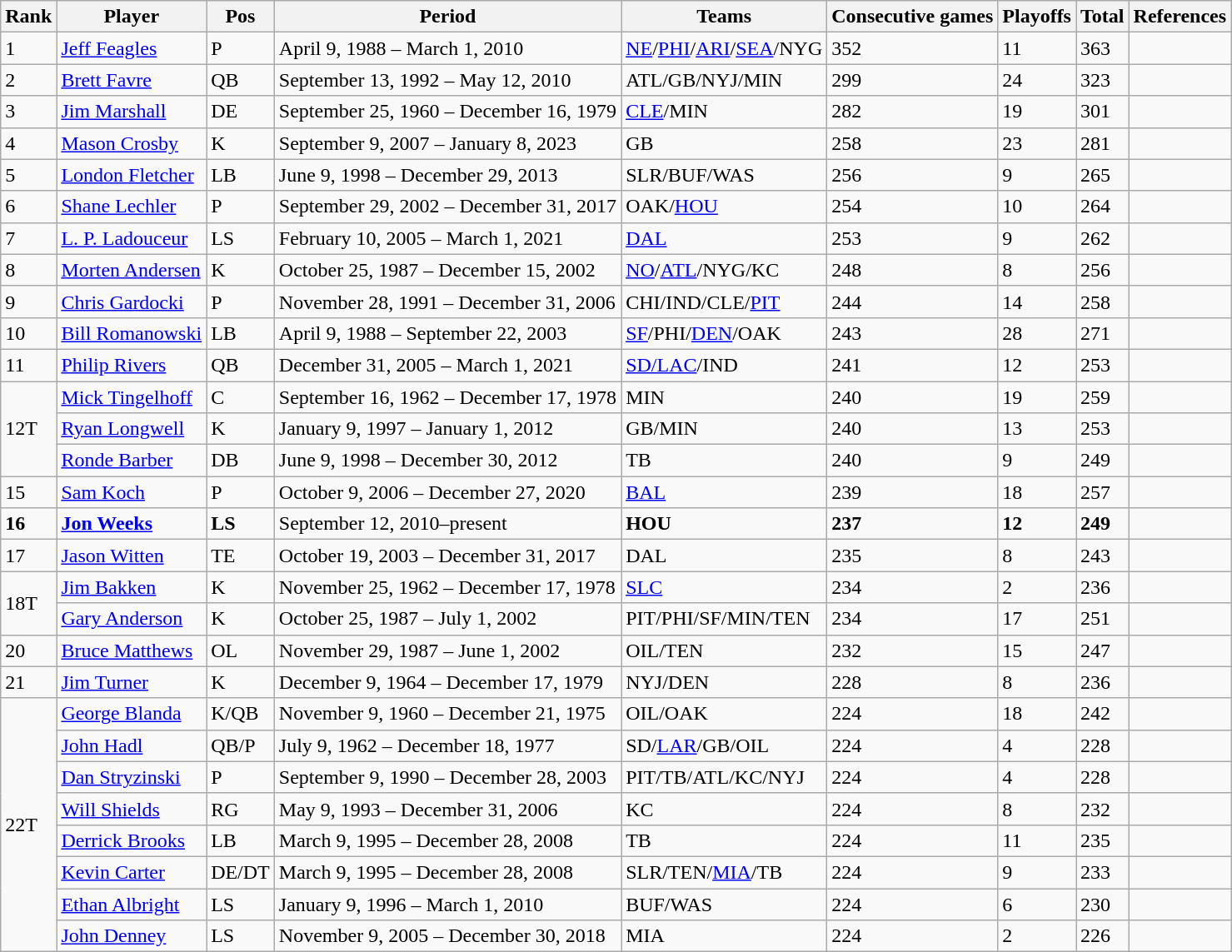<table class="wikitable">
<tr>
<th>Rank</th>
<th>Player</th>
<th>Pos</th>
<th>Period</th>
<th>Teams</th>
<th>Consecutive games</th>
<th>Playoffs</th>
<th>Total</th>
<th>References</th>
</tr>
<tr>
<td rowspan="1">1</td>
<td><a href='#'>Jeff Feagles</a></td>
<td>P</td>
<td>April 9, 1988 – March 1, 2010</td>
<td><a href='#'>NE</a>/<a href='#'>PHI</a>/<a href='#'>ARI</a>/<a href='#'>SEA</a>/NYG</td>
<td>352</td>
<td>11</td>
<td>363</td>
<td></td>
</tr>
<tr>
<td rowspan="1">2</td>
<td><a href='#'>Brett Favre</a></td>
<td>QB</td>
<td>September 13, 1992 – May 12, 2010</td>
<td>ATL/GB/NYJ/MIN</td>
<td>299</td>
<td>24</td>
<td>323</td>
<td></td>
</tr>
<tr>
<td rowspan="1">3</td>
<td><a href='#'>Jim Marshall</a></td>
<td>DE</td>
<td>September 25, 1960 – December 16, 1979</td>
<td><a href='#'>CLE</a>/MIN</td>
<td>282</td>
<td>19</td>
<td>301</td>
<td></td>
</tr>
<tr>
<td rowspan="1">4</td>
<td><a href='#'>Mason Crosby</a></td>
<td>K</td>
<td>September 9, 2007 – January 8, 2023</td>
<td>GB</td>
<td>258</td>
<td>23</td>
<td>281</td>
<td></td>
</tr>
<tr>
<td rowspan="1">5</td>
<td><a href='#'>London Fletcher</a></td>
<td>LB</td>
<td>June 9, 1998 – December 29, 2013</td>
<td>SLR/BUF/WAS</td>
<td>256</td>
<td>9</td>
<td>265</td>
<td></td>
</tr>
<tr>
<td rowspan="1">6</td>
<td><a href='#'>Shane Lechler</a></td>
<td>P</td>
<td>September 29, 2002 – December 31, 2017</td>
<td>OAK/<a href='#'>HOU</a></td>
<td>254</td>
<td>10</td>
<td>264</td>
<td></td>
</tr>
<tr>
<td rowspan="1">7</td>
<td><a href='#'>L. P. Ladouceur</a></td>
<td>LS</td>
<td>February 10, 2005 – March 1, 2021</td>
<td><a href='#'>DAL</a></td>
<td>253</td>
<td>9</td>
<td>262</td>
<td></td>
</tr>
<tr>
<td rowspan="1">8</td>
<td><a href='#'>Morten Andersen</a></td>
<td>K</td>
<td>October 25, 1987 – December 15, 2002</td>
<td><a href='#'>NO</a>/<a href='#'>ATL</a>/NYG/KC</td>
<td>248</td>
<td>8</td>
<td>256</td>
<td></td>
</tr>
<tr>
<td rowspan="1">9</td>
<td><a href='#'>Chris Gardocki</a></td>
<td>P</td>
<td>November 28, 1991 – December 31, 2006</td>
<td>CHI/IND/CLE/<a href='#'>PIT</a></td>
<td>244</td>
<td>14</td>
<td>258</td>
<td></td>
</tr>
<tr>
<td rowspan="1">10</td>
<td><a href='#'>Bill Romanowski</a></td>
<td>LB</td>
<td>April 9, 1988 – September 22, 2003</td>
<td><a href='#'>SF</a>/PHI/<a href='#'>DEN</a>/OAK</td>
<td>243</td>
<td>28</td>
<td>271</td>
<td></td>
</tr>
<tr>
<td rowspan="1">11</td>
<td><a href='#'>Philip Rivers</a></td>
<td>QB</td>
<td>December 31, 2005 – March 1, 2021</td>
<td><a href='#'>SD/LAC</a>/IND</td>
<td>241</td>
<td>12</td>
<td>253</td>
<td></td>
</tr>
<tr>
<td rowspan="3">12T</td>
<td><a href='#'>Mick Tingelhoff</a></td>
<td>C</td>
<td>September 16, 1962 – December 17, 1978</td>
<td>MIN</td>
<td>240</td>
<td>19</td>
<td>259</td>
<td></td>
</tr>
<tr>
<td><a href='#'>Ryan Longwell</a></td>
<td>K</td>
<td>January 9, 1997 – January 1, 2012</td>
<td>GB/MIN</td>
<td>240</td>
<td>13</td>
<td>253</td>
<td></td>
</tr>
<tr>
<td><a href='#'>Ronde Barber</a></td>
<td>DB</td>
<td>June 9, 1998 – December 30, 2012</td>
<td>TB</td>
<td>240</td>
<td>9</td>
<td>249</td>
<td></td>
</tr>
<tr>
<td rowspan="1">15</td>
<td><a href='#'>Sam Koch</a></td>
<td>P</td>
<td>October 9, 2006 – December 27, 2020</td>
<td><a href='#'>BAL</a></td>
<td>239</td>
<td>18</td>
<td>257</td>
<td></td>
</tr>
<tr>
<td><strong>16</strong></td>
<td><strong><a href='#'>Jon Weeks</a></strong></td>
<td><strong>LS</strong></td>
<td>September 12, 2010–present</td>
<td><strong>HOU</strong></td>
<td><strong>237</strong></td>
<td><strong>12</strong></td>
<td><strong>249</strong></td>
<td></td>
</tr>
<tr>
<td rowspan="1">17</td>
<td><a href='#'>Jason Witten</a></td>
<td>TE</td>
<td>October 19, 2003 – December 31, 2017</td>
<td>DAL</td>
<td>235</td>
<td>8</td>
<td>243</td>
<td></td>
</tr>
<tr>
<td rowspan="2">18T</td>
<td><a href='#'>Jim Bakken</a></td>
<td>K</td>
<td>November 25, 1962 – December 17, 1978</td>
<td><a href='#'>SLC</a></td>
<td>234</td>
<td>2</td>
<td>236</td>
<td></td>
</tr>
<tr>
<td><a href='#'>Gary Anderson</a></td>
<td>K</td>
<td>October 25, 1987 – July 1, 2002</td>
<td>PIT/PHI/SF/MIN/TEN</td>
<td>234</td>
<td>17</td>
<td>251</td>
<td></td>
</tr>
<tr>
<td rowspan="1">20</td>
<td><a href='#'>Bruce Matthews</a></td>
<td>OL</td>
<td>November 29, 1987 – June 1, 2002</td>
<td>OIL/TEN</td>
<td>232</td>
<td>15</td>
<td>247</td>
<td></td>
</tr>
<tr>
<td rowspan="1">21</td>
<td><a href='#'>Jim Turner</a></td>
<td>K</td>
<td>December 9, 1964 – December 17, 1979</td>
<td>NYJ/DEN</td>
<td>228</td>
<td>8</td>
<td>236</td>
<td></td>
</tr>
<tr>
<td rowspan="8">22T</td>
<td><a href='#'>George Blanda</a></td>
<td>K/QB</td>
<td>November 9, 1960 – December 21, 1975</td>
<td>OIL/OAK</td>
<td>224</td>
<td>18</td>
<td>242</td>
<td></td>
</tr>
<tr>
<td><a href='#'>John Hadl</a></td>
<td>QB/P</td>
<td>July 9, 1962 – December 18, 1977</td>
<td>SD/<a href='#'>LAR</a>/GB/OIL</td>
<td>224</td>
<td>4</td>
<td>228</td>
<td></td>
</tr>
<tr>
<td><a href='#'>Dan Stryzinski</a></td>
<td>P</td>
<td>September 9, 1990 – December 28, 2003</td>
<td>PIT/TB/ATL/KC/NYJ</td>
<td>224</td>
<td>4</td>
<td>228</td>
<td></td>
</tr>
<tr>
<td><a href='#'>Will Shields</a></td>
<td>RG</td>
<td>May 9, 1993 – December 31, 2006</td>
<td>KC</td>
<td>224</td>
<td>8</td>
<td>232</td>
<td></td>
</tr>
<tr>
<td><a href='#'>Derrick Brooks</a></td>
<td>LB</td>
<td>March 9, 1995 – December 28, 2008</td>
<td>TB</td>
<td>224</td>
<td>11</td>
<td>235</td>
<td></td>
</tr>
<tr>
<td><a href='#'>Kevin Carter</a></td>
<td>DE/DT</td>
<td>March 9, 1995 – December 28, 2008</td>
<td>SLR/TEN/<a href='#'>MIA</a>/TB</td>
<td>224</td>
<td>9</td>
<td>233</td>
<td></td>
</tr>
<tr>
<td><a href='#'>Ethan Albright</a></td>
<td>LS</td>
<td>January 9, 1996 – March 1, 2010</td>
<td>BUF/WAS</td>
<td>224</td>
<td>6</td>
<td>230</td>
<td></td>
</tr>
<tr>
<td><a href='#'>John Denney</a></td>
<td>LS</td>
<td>November 9, 2005 – December 30, 2018</td>
<td>MIA</td>
<td>224</td>
<td>2</td>
<td>226</td>
<td></td>
</tr>
</table>
